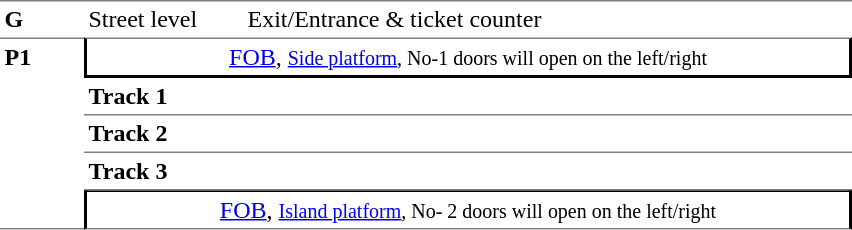<table border=0 cellspacing=0 cellpadding=3>
<tr>
<td style="border-top:solid 1px gray;" width=50 valign=top><strong>G</strong></td>
<td style="border-top:solid 1px gray;" width=100 valign=top>Street level</td>
<td style="border-top:solid 1px gray;" width=400 valign=top>Exit/Entrance & ticket counter</td>
</tr>
<tr>
<td style="border-top:solid 1px gray;border-bottom:solid 1px gray;" width=50 rowspan=6 valign=top><strong>P1</strong></td>
<td style="border-top:solid 1px gray;border-right:solid 2px black;border-left:solid 2px black;border-bottom:solid 2px black;text-align:center;" colspan=2><a href='#'>FOB</a>, <small><a href='#'>Side platform</a>, No-1 doors will open on the left/right</small></td>
</tr>
<tr>
<td style="border-bottom:solid 1px gray;" width=100><strong>Track 1</strong></td>
<td style="border-bottom:solid 1px gray;" width=400></td>
</tr>
<tr>
<td style="border-bottom:solid 1px gray;" width=100><strong>Track 2</strong></td>
<td style="border-bottom:solid 1px gray;" width=400></td>
</tr>
<tr>
<td style="border-bottom:solid 1px gray;" width=100><strong>Track 3</strong></td>
<td style="border-bottom:solid 1px gray;" width=400></td>
</tr>
<tr>
<td style="border-top:solid 1px black;border-right:solid 2px black;border-left:solid 2px black;border-bottom:solid 1px gray;text-align:center;" colspan=2><a href='#'>FOB</a>, <small><a href='#'>Island platform</a>, No- 2 doors will open on the left/right </small></td>
</tr>
<tr>
</tr>
</table>
